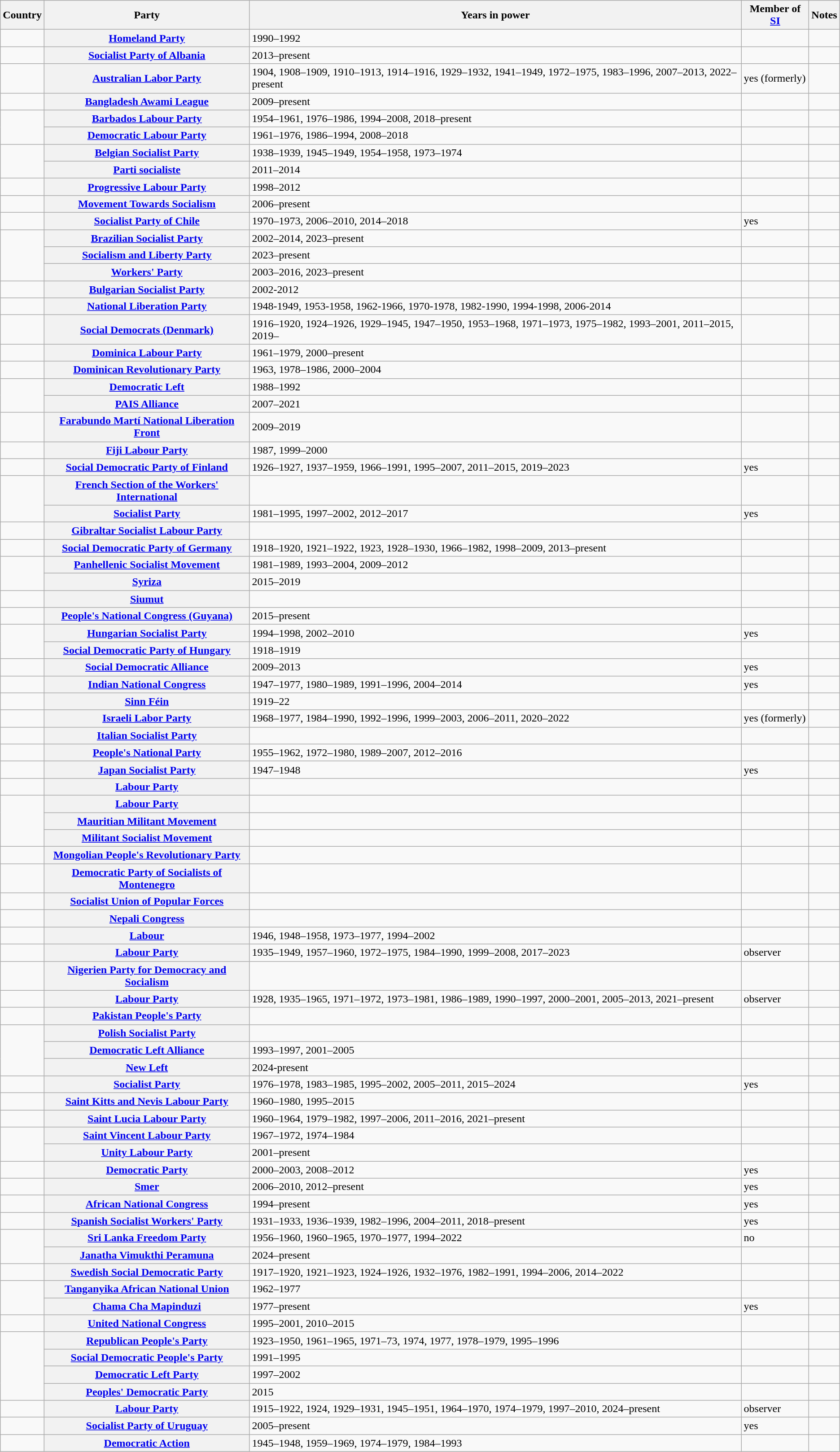<table class="wikitable plainrowheaders sortable">
<tr>
<th scope="col">Country</th>
<th scope="col">Party</th>
<th scope="col">Years in power</th>
<th scope="col">Member of <a href='#'>SI</a></th>
<th scope="col" class="unsortable">Notes</th>
</tr>
<tr>
<td></td>
<th scope="row"><a href='#'>Homeland Party</a></th>
<td>1990–1992</td>
<td></td>
<td></td>
</tr>
<tr>
<td></td>
<th scope="row"><a href='#'>Socialist Party of Albania</a></th>
<td>2013–present</td>
<td></td>
<td></td>
</tr>
<tr>
<td></td>
<th scope="row"><a href='#'>Australian Labor Party</a></th>
<td>1904, 1908–1909, 1910–1913, 1914–1916, 1929–1932, 1941–1949, 1972–1975, 1983–1996, 2007–2013, 2022–present</td>
<td>yes (formerly)</td>
<td></td>
</tr>
<tr>
<td></td>
<th scope="row"><a href='#'>Bangladesh Awami League</a></th>
<td>2009–present</td>
<td></td>
<td></td>
</tr>
<tr>
<td rowspan="2"></td>
<th scope="row"><a href='#'>Barbados Labour Party</a></th>
<td>1954–1961, 1976–1986, 1994–2008, 2018–present</td>
<td></td>
<td></td>
</tr>
<tr>
<th scope="row"><a href='#'>Democratic Labour Party</a></th>
<td>1961–1976, 1986–1994, 2008–2018</td>
<td></td>
<td></td>
</tr>
<tr>
<td rowspan="2"></td>
<th scope="row"><a href='#'>Belgian Socialist Party</a></th>
<td>1938–1939, 1945–1949, 1954–1958, 1973–1974</td>
<td></td>
<td></td>
</tr>
<tr>
<th scope="row"><a href='#'>Parti socialiste</a></th>
<td>2011–2014</td>
<td></td>
<td></td>
</tr>
<tr>
<td></td>
<th scope="row"><a href='#'>Progressive Labour Party</a></th>
<td>1998–2012</td>
<td></td>
<td></td>
</tr>
<tr>
<td></td>
<th scope="row"><a href='#'>Movement Towards Socialism</a></th>
<td>2006–present</td>
<td></td>
<td></td>
</tr>
<tr>
<td></td>
<th scope="row"><a href='#'>Socialist Party of Chile</a></th>
<td>1970–1973, 2006–2010, 2014–2018</td>
<td>yes</td>
<td></td>
</tr>
<tr>
<td rowspan="3"></td>
<th scope="row"><a href='#'>Brazilian Socialist Party</a></th>
<td>2002–2014, 2023–present</td>
<td></td>
<td></td>
</tr>
<tr>
<th scope="row"><a href='#'>Socialism and Liberty Party</a></th>
<td>2023–present</td>
<td></td>
<td></td>
</tr>
<tr>
<th scope="row"><a href='#'>Workers' Party</a></th>
<td>2003–2016, 2023–present</td>
<td></td>
<td></td>
</tr>
<tr>
<td></td>
<th scope="row"><a href='#'>Bulgarian Socialist Party</a></th>
<td>2002-2012</td>
<td></td>
<td></td>
</tr>
<tr>
<td></td>
<th scope="row"><a href='#'>National Liberation Party</a></th>
<td>1948-1949, 1953-1958, 1962-1966, 1970-1978, 1982-1990, 1994-1998, 2006-2014</td>
<td></td>
<td></td>
</tr>
<tr>
<td></td>
<th scope="row"><a href='#'>Social Democrats (Denmark)</a></th>
<td>1916–1920, 1924–1926, 1929–1945, 1947–1950, 1953–1968, 1971–1973, 1975–1982, 1993–2001, 2011–2015, 2019–</td>
<td></td>
<td></td>
</tr>
<tr>
<td></td>
<th scope="row"><a href='#'>Dominica Labour Party</a></th>
<td>1961–1979, 2000–present</td>
<td></td>
<td></td>
</tr>
<tr>
<td></td>
<th scope="row"><a href='#'>Dominican Revolutionary Party</a></th>
<td>1963, 1978–1986, 2000–2004</td>
<td></td>
<td></td>
</tr>
<tr>
<td rowspan="2"></td>
<th scope="row"><a href='#'>Democratic Left</a></th>
<td>1988–1992</td>
<td></td>
<td></td>
</tr>
<tr>
<th scope="row"><a href='#'>PAIS Alliance</a></th>
<td>2007–2021</td>
<td></td>
<td></td>
</tr>
<tr>
<td></td>
<th scope="row"><a href='#'>Farabundo Martí National Liberation Front</a></th>
<td>2009–2019</td>
<td></td>
<td></td>
</tr>
<tr>
<td></td>
<th scope="row"><a href='#'>Fiji Labour Party</a></th>
<td>1987, 1999–2000</td>
<td></td>
<td></td>
</tr>
<tr>
<td></td>
<th scope="row"><a href='#'>Social Democratic Party of Finland</a></th>
<td>1926–1927, 1937–1959, 1966–1991, 1995–2007, 2011–2015, 2019–2023</td>
<td>yes</td>
<td></td>
</tr>
<tr>
<td rowspan="2"></td>
<th scope="row"><a href='#'>French Section of the Workers' International</a></th>
<td></td>
<td></td>
<td></td>
</tr>
<tr>
<th scope="row"><a href='#'>Socialist Party</a></th>
<td>1981–1995, 1997–2002, 2012–2017</td>
<td>yes</td>
<td></td>
</tr>
<tr>
<td></td>
<th scope="row"><a href='#'>Gibraltar Socialist Labour Party</a></th>
<td></td>
<td></td>
<td></td>
</tr>
<tr>
<td></td>
<th scope="row"><a href='#'>Social Democratic Party of Germany</a></th>
<td>1918–1920, 1921–1922, 1923, 1928–1930, 1966–1982, 1998–2009, 2013–present</td>
<td></td>
<td></td>
</tr>
<tr>
<td rowspan="2"></td>
<th scope="row"><a href='#'>Panhellenic Socialist Movement</a></th>
<td>1981–1989, 1993–2004, 2009–2012</td>
<td></td>
<td></td>
</tr>
<tr>
<th scope="row"><a href='#'>Syriza</a></th>
<td>2015–2019</td>
<td></td>
<td></td>
</tr>
<tr>
<td></td>
<th scope="row"><a href='#'>Siumut</a></th>
<td></td>
<td></td>
<td></td>
</tr>
<tr>
<td></td>
<th scope="row"><a href='#'>People's National Congress (Guyana)</a></th>
<td>2015–present</td>
<td></td>
<td></td>
</tr>
<tr>
<td rowspan="2"></td>
<th scope="row"><a href='#'>Hungarian Socialist Party</a></th>
<td>1994–1998, 2002–2010</td>
<td>yes</td>
<td></td>
</tr>
<tr>
<th scope="row"><a href='#'>Social Democratic Party of Hungary</a></th>
<td>1918–1919</td>
<td></td>
<td></td>
</tr>
<tr>
<td></td>
<th scope="row"><a href='#'>Social Democratic Alliance</a></th>
<td>2009–2013</td>
<td>yes</td>
<td></td>
</tr>
<tr>
<td></td>
<th scope="row"><a href='#'>Indian National Congress</a></th>
<td>1947–1977, 1980–1989, 1991–1996, 2004–2014</td>
<td>yes</td>
<td></td>
</tr>
<tr>
<td></td>
<th scope="row"><a href='#'>Sinn Féin</a></th>
<td>1919–22</td>
<td></td>
<td></td>
</tr>
<tr>
<td></td>
<th scope="row"><a href='#'>Israeli Labor Party</a></th>
<td>1968–1977, 1984–1990, 1992–1996, 1999–2003, 2006–2011, 2020–2022</td>
<td>yes (formerly)</td>
<td></td>
</tr>
<tr>
<td></td>
<th scope="row"><a href='#'>Italian Socialist Party</a></th>
<td></td>
<td></td>
<td></td>
</tr>
<tr>
<td></td>
<th scope="row"><a href='#'>People's National Party</a></th>
<td>1955–1962, 1972–1980, 1989–2007, 2012–2016</td>
<td></td>
<td></td>
</tr>
<tr>
<td></td>
<th scope="row"><a href='#'>Japan Socialist Party</a></th>
<td>1947–1948</td>
<td>yes</td>
<td></td>
</tr>
<tr>
<td></td>
<th scope="row"><a href='#'>Labour Party</a></th>
<td></td>
<td></td>
<td></td>
</tr>
<tr>
<td rowspan="3"></td>
<th scope="row"><a href='#'>Labour Party</a></th>
<td></td>
<td></td>
<td></td>
</tr>
<tr>
<th scope="row"><a href='#'>Mauritian Militant Movement</a></th>
<td></td>
<td></td>
<td></td>
</tr>
<tr>
<th scope="row"><a href='#'>Militant Socialist Movement</a></th>
<td></td>
<td></td>
<td></td>
</tr>
<tr>
<td></td>
<th scope="row"><a href='#'>Mongolian People's Revolutionary Party</a></th>
<td></td>
<td></td>
<td></td>
</tr>
<tr>
<td></td>
<th scope="row"><a href='#'>Democratic Party of Socialists of Montenegro</a></th>
<td></td>
<td></td>
<td></td>
</tr>
<tr>
<td></td>
<th scope="row"><a href='#'>Socialist Union of Popular Forces</a></th>
<td></td>
<td></td>
<td></td>
</tr>
<tr>
<td></td>
<th scope="row"><a href='#'>Nepali Congress</a></th>
<td></td>
<td></td>
<td></td>
</tr>
<tr>
<td></td>
<th scope="row"><a href='#'>Labour</a></th>
<td>1946, 1948–1958, 1973–1977, 1994–2002</td>
<td></td>
<td></td>
</tr>
<tr>
<td></td>
<th scope="row"><a href='#'>Labour Party</a></th>
<td>1935–1949, 1957–1960, 1972–1975, 1984–1990, 1999–2008, 2017–2023</td>
<td>observer</td>
<td></td>
</tr>
<tr>
<td></td>
<th scope="row"><a href='#'>Nigerien Party for Democracy and Socialism</a></th>
<td></td>
<td></td>
<td></td>
</tr>
<tr>
<td></td>
<th scope="row"><a href='#'>Labour Party</a></th>
<td>1928, 1935–1965, 1971–1972, 1973–1981, 1986–1989, 1990–1997, 2000–2001, 2005–2013, 2021–present</td>
<td>observer</td>
<td></td>
</tr>
<tr>
<td></td>
<th scope="row"><a href='#'>Pakistan People's Party</a></th>
<td></td>
<td></td>
<td></td>
</tr>
<tr>
<td rowspan="3"></td>
<th scope="row"><a href='#'>Polish Socialist Party</a></th>
<td></td>
<td></td>
<td></td>
</tr>
<tr>
<th scope="row"><a href='#'>Democratic Left Alliance</a></th>
<td>1993–1997, 2001–2005</td>
<td></td>
<td></td>
</tr>
<tr>
<th scope="row"><a href='#'>New Left</a></th>
<td>2024-present</td>
<td></td>
<td></td>
</tr>
<tr>
<td></td>
<th scope="row"><a href='#'>Socialist Party</a></th>
<td>1976–1978, 1983–1985, 1995–2002, 2005–2011, 2015–2024</td>
<td>yes</td>
<td></td>
</tr>
<tr>
<td></td>
<th scope="row"><a href='#'>Saint Kitts and Nevis Labour Party</a></th>
<td>1960–1980, 1995–2015</td>
<td></td>
<td></td>
</tr>
<tr>
<td></td>
<th scope="row"><a href='#'>Saint Lucia Labour Party</a></th>
<td>1960–1964, 1979–1982, 1997–2006, 2011–2016, 2021–present</td>
<td></td>
<td></td>
</tr>
<tr>
<td rowspan="2"></td>
<th scope="row"><a href='#'>Saint Vincent Labour Party</a></th>
<td>1967–1972, 1974–1984</td>
<td></td>
<td></td>
</tr>
<tr>
<th scope="row"><a href='#'>Unity Labour Party</a></th>
<td>2001–present</td>
<td></td>
<td></td>
</tr>
<tr>
<td></td>
<th scope="row"><a href='#'>Democratic Party</a></th>
<td>2000–2003, 2008–2012</td>
<td>yes</td>
<td></td>
</tr>
<tr>
<td></td>
<th scope="row"><a href='#'>Smer</a></th>
<td>2006–2010, 2012–present</td>
<td>yes</td>
<td></td>
</tr>
<tr>
<td></td>
<th scope="row"><a href='#'>African National Congress</a></th>
<td>1994–present</td>
<td>yes</td>
<td></td>
</tr>
<tr>
<td></td>
<th scope="row"><a href='#'>Spanish Socialist Workers' Party</a></th>
<td>1931–1933, 1936–1939, 1982–1996, 2004–2011, 2018–present</td>
<td>yes</td>
<td></td>
</tr>
<tr>
<td rowspan="2"></td>
<th scope="row"><a href='#'>Sri Lanka Freedom Party</a></th>
<td>1956–1960, 1960–1965, 1970–1977, 1994–2022</td>
<td>no</td>
<td></td>
</tr>
<tr>
<th scope="row"><a href='#'>Janatha Vimukthi Peramuna</a></th>
<td>2024–present</td>
<td></td>
<td></td>
</tr>
<tr>
<td></td>
<th scope="row"><a href='#'>Swedish Social Democratic Party</a></th>
<td>1917–1920, 1921–1923, 1924–1926, 1932–1976, 1982–1991, 1994–2006, 2014–2022</td>
<td></td>
<td></td>
</tr>
<tr>
<td rowspan="2"></td>
<th scope="row"><a href='#'>Tanganyika African National Union</a></th>
<td>1962–1977</td>
<td></td>
<td></td>
</tr>
<tr>
<th scope="row"><a href='#'>Chama Cha Mapinduzi</a></th>
<td>1977–present</td>
<td>yes</td>
<td></td>
</tr>
<tr>
<td></td>
<th scope="row"><a href='#'>United National Congress</a></th>
<td>1995–2001, 2010–2015</td>
<td></td>
<td></td>
</tr>
<tr>
<td rowspan="4"></td>
<th scope="row"><a href='#'>Republican People's Party</a></th>
<td>1923–1950, 1961–1965, 1971–73, 1974, 1977, 1978–1979, 1995–1996</td>
<td></td>
<td></td>
</tr>
<tr>
<th scope="row"><a href='#'>Social Democratic People's Party</a></th>
<td>1991–1995</td>
<td></td>
<td></td>
</tr>
<tr>
<th scope="row"><a href='#'>Democratic Left Party</a></th>
<td>1997–2002</td>
<td></td>
<td></td>
</tr>
<tr>
<th scope="row"><a href='#'>Peoples' Democratic Party</a></th>
<td>2015</td>
<td></td>
<td></td>
</tr>
<tr>
<td></td>
<th scope="row"><a href='#'>Labour Party</a></th>
<td>1915–1922, 1924, 1929–1931, 1945–1951, 1964–1970, 1974–1979, 1997–2010, 2024–present</td>
<td>observer</td>
<td></td>
</tr>
<tr>
<td></td>
<th scope="row"><a href='#'>Socialist Party of Uruguay</a></th>
<td>2005–present</td>
<td>yes</td>
<td></td>
</tr>
<tr>
<td rowspan="2"></td>
<th scope="row"><a href='#'>Democratic Action</a></th>
<td>1945–1948, 1959–1969, 1974–1979, 1984–1993</td>
<td></td>
<td></td>
</tr>
</table>
